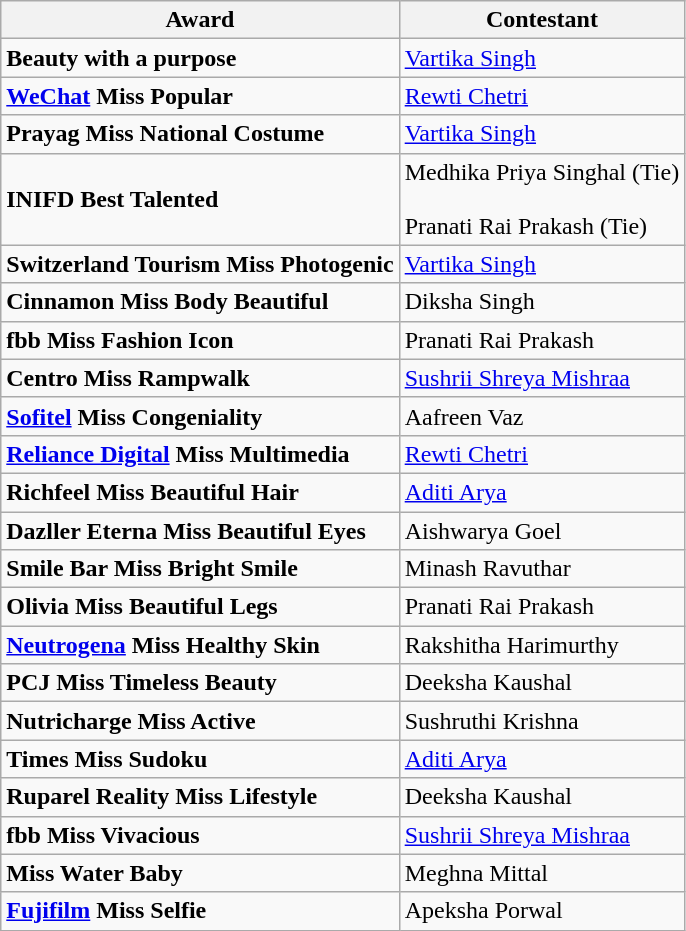<table class="wikitable">
<tr>
<th>Award</th>
<th>Contestant</th>
</tr>
<tr>
<td><strong>Beauty with a purpose</strong></td>
<td><a href='#'>Vartika Singh</a></td>
</tr>
<tr>
<td><strong><a href='#'>WeChat</a> Miss Popular</strong></td>
<td><a href='#'>Rewti Chetri</a></td>
</tr>
<tr>
<td><strong>Prayag Miss National Costume</strong></td>
<td><a href='#'>Vartika Singh</a></td>
</tr>
<tr>
<td><strong>INIFD Best Talented</strong></td>
<td>Medhika Priya Singhal (Tie)<br><br>Pranati Rai Prakash (Tie)</td>
</tr>
<tr>
<td><strong>Switzerland Tourism Miss Photogenic</strong></td>
<td><a href='#'>Vartika Singh</a></td>
</tr>
<tr>
<td><strong>Cinnamon Miss Body Beautiful</strong></td>
<td>Diksha Singh</td>
</tr>
<tr>
<td><strong>fbb Miss Fashion Icon</strong></td>
<td>Pranati Rai Prakash</td>
</tr>
<tr>
<td><strong>Centro Miss Rampwalk </strong></td>
<td><a href='#'>Sushrii Shreya Mishraa</a></td>
</tr>
<tr>
<td><strong><a href='#'>Sofitel</a> Miss Congeniality</strong></td>
<td>Aafreen Vaz</td>
</tr>
<tr>
<td><strong><a href='#'>Reliance Digital</a> Miss Multimedia</strong></td>
<td><a href='#'>Rewti Chetri</a></td>
</tr>
<tr>
<td><strong>Richfeel Miss Beautiful Hair</strong></td>
<td><a href='#'>Aditi Arya</a></td>
</tr>
<tr>
<td><strong>Dazller Eterna Miss Beautiful Eyes</strong></td>
<td>Aishwarya Goel</td>
</tr>
<tr>
<td><strong>Smile Bar Miss Bright Smile</strong></td>
<td>Minash Ravuthar</td>
</tr>
<tr>
<td><strong>Olivia Miss Beautiful Legs</strong></td>
<td>Pranati Rai Prakash</td>
</tr>
<tr>
<td><strong><a href='#'>Neutrogena</a> Miss Healthy Skin</strong></td>
<td>Rakshitha Harimurthy</td>
</tr>
<tr>
<td><strong>PCJ Miss Timeless Beauty</strong></td>
<td>Deeksha Kaushal</td>
</tr>
<tr>
<td><strong>Nutricharge Miss Active</strong></td>
<td>Sushruthi Krishna</td>
</tr>
<tr>
<td><strong>Times Miss Sudoku</strong></td>
<td><a href='#'>Aditi Arya</a></td>
</tr>
<tr>
<td><strong>Ruparel Reality Miss Lifestyle</strong></td>
<td>Deeksha Kaushal</td>
</tr>
<tr>
<td><strong>fbb Miss Vivacious </strong></td>
<td><a href='#'>Sushrii Shreya Mishraa</a></td>
</tr>
<tr>
<td><strong>Miss Water Baby</strong></td>
<td>Meghna Mittal</td>
</tr>
<tr>
<td><strong><a href='#'>Fujifilm</a> Miss Selfie</strong></td>
<td>Apeksha Porwal</td>
</tr>
</table>
